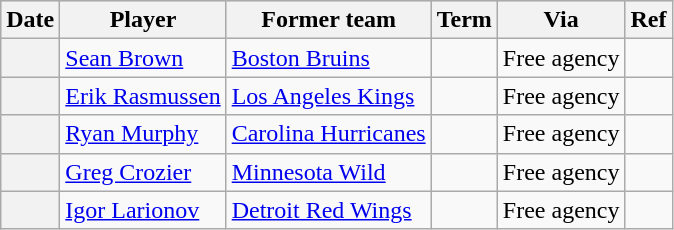<table class="wikitable plainrowheaders">
<tr style="background:#ddd; text-align:center;">
<th>Date</th>
<th>Player</th>
<th>Former team</th>
<th>Term</th>
<th>Via</th>
<th>Ref</th>
</tr>
<tr>
<th scope="row"></th>
<td><a href='#'>Sean Brown</a></td>
<td><a href='#'>Boston Bruins</a></td>
<td></td>
<td>Free agency</td>
<td></td>
</tr>
<tr>
<th scope="row"></th>
<td><a href='#'>Erik Rasmussen</a></td>
<td><a href='#'>Los Angeles Kings</a></td>
<td></td>
<td>Free agency</td>
<td></td>
</tr>
<tr>
<th scope="row"></th>
<td><a href='#'>Ryan Murphy</a></td>
<td><a href='#'>Carolina Hurricanes</a></td>
<td></td>
<td>Free agency</td>
<td></td>
</tr>
<tr>
<th scope="row"></th>
<td><a href='#'>Greg Crozier</a></td>
<td><a href='#'>Minnesota Wild</a></td>
<td></td>
<td>Free agency</td>
<td></td>
</tr>
<tr>
<th scope="row"></th>
<td><a href='#'>Igor Larionov</a></td>
<td><a href='#'>Detroit Red Wings</a></td>
<td></td>
<td>Free agency</td>
<td></td>
</tr>
</table>
